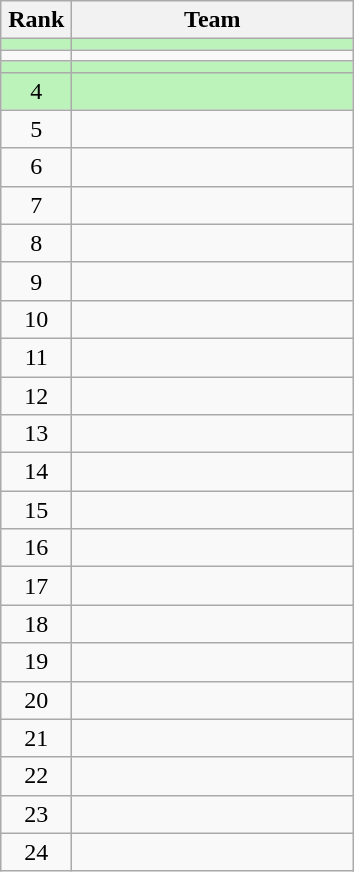<table class="wikitable" style="text-align: center;">
<tr>
<th style="width: 40px;">Rank</th>
<th style="width: 180px;">Team</th>
</tr>
<tr bgcolor=#BBF3BB>
<td></td>
<td style="text-align:left;"></td>
</tr>
<tr>
<td></td>
<td style="text-align:left;"></td>
</tr>
<tr bgcolor=#BBF3BB>
<td></td>
<td style="text-align:left;"></td>
</tr>
<tr bgcolor=#BBF3BB>
<td>4</td>
<td style="text-align:left;"></td>
</tr>
<tr>
<td>5</td>
<td style="text-align:left;"></td>
</tr>
<tr>
<td>6</td>
<td style="text-align:left;"></td>
</tr>
<tr>
<td>7</td>
<td style="text-align:left;"></td>
</tr>
<tr>
<td>8</td>
<td style="text-align:left;"></td>
</tr>
<tr>
<td>9</td>
<td style="text-align:left;"></td>
</tr>
<tr>
<td>10</td>
<td style="text-align:left;"></td>
</tr>
<tr>
<td>11</td>
<td style="text-align:left;"></td>
</tr>
<tr>
<td>12</td>
<td style="text-align:left;"></td>
</tr>
<tr>
<td>13</td>
<td style="text-align:left;"></td>
</tr>
<tr>
<td>14</td>
<td style="text-align:left;"></td>
</tr>
<tr>
<td>15</td>
<td style="text-align:left;"></td>
</tr>
<tr>
<td>16</td>
<td style="text-align:left;"></td>
</tr>
<tr>
<td>17</td>
<td style="text-align:left;"></td>
</tr>
<tr>
<td>18</td>
<td style="text-align:left;"></td>
</tr>
<tr>
<td>19</td>
<td style="text-align:left;"></td>
</tr>
<tr>
<td>20</td>
<td style="text-align:left;"></td>
</tr>
<tr>
<td>21</td>
<td style="text-align:left;"></td>
</tr>
<tr>
<td>22</td>
<td style="text-align:left;"></td>
</tr>
<tr>
<td>23</td>
<td style="text-align:left;"></td>
</tr>
<tr>
<td>24</td>
<td style="text-align:left;"></td>
</tr>
</table>
